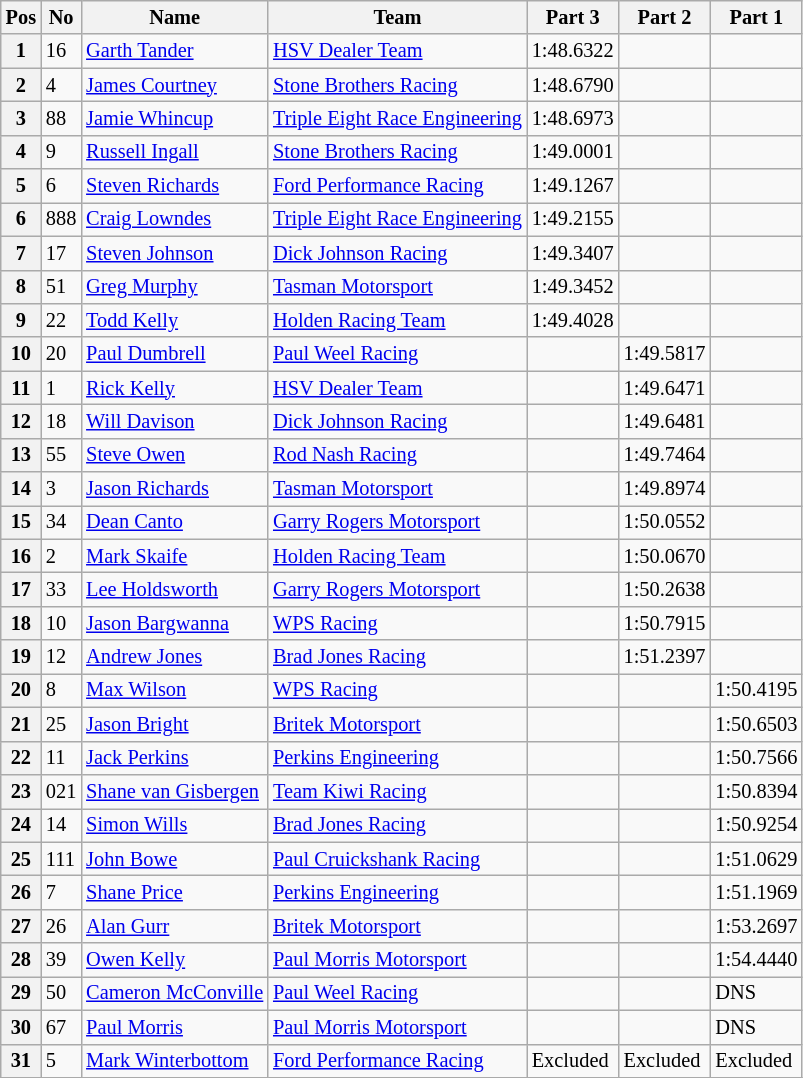<table class="wikitable" style="font-size: 85%;">
<tr>
<th>Pos</th>
<th>No</th>
<th>Name</th>
<th>Team</th>
<th>Part 3</th>
<th>Part 2</th>
<th>Part 1</th>
</tr>
<tr>
<th>1</th>
<td>16</td>
<td> <a href='#'>Garth Tander</a></td>
<td><a href='#'>HSV Dealer Team</a></td>
<td>1:48.6322</td>
<td></td>
<td></td>
</tr>
<tr>
<th>2</th>
<td>4</td>
<td> <a href='#'>James Courtney</a></td>
<td><a href='#'>Stone Brothers Racing</a></td>
<td>1:48.6790</td>
<td></td>
<td></td>
</tr>
<tr>
<th>3</th>
<td>88</td>
<td> <a href='#'>Jamie Whincup</a></td>
<td><a href='#'>Triple Eight Race Engineering</a></td>
<td>1:48.6973</td>
<td></td>
<td></td>
</tr>
<tr>
<th>4</th>
<td>9</td>
<td> <a href='#'>Russell Ingall</a></td>
<td><a href='#'>Stone Brothers Racing</a></td>
<td>1:49.0001</td>
<td></td>
<td></td>
</tr>
<tr>
<th>5</th>
<td>6</td>
<td> <a href='#'>Steven Richards</a></td>
<td><a href='#'>Ford Performance Racing</a></td>
<td>1:49.1267</td>
<td></td>
<td></td>
</tr>
<tr>
<th>6</th>
<td>888</td>
<td> <a href='#'>Craig Lowndes</a></td>
<td><a href='#'>Triple Eight Race Engineering</a></td>
<td>1:49.2155</td>
<td></td>
<td></td>
</tr>
<tr>
<th>7</th>
<td>17</td>
<td> <a href='#'>Steven Johnson</a></td>
<td><a href='#'>Dick Johnson Racing</a></td>
<td>1:49.3407</td>
<td></td>
<td></td>
</tr>
<tr>
<th>8</th>
<td>51</td>
<td> <a href='#'>Greg Murphy</a></td>
<td><a href='#'>Tasman Motorsport</a></td>
<td>1:49.3452</td>
<td></td>
<td></td>
</tr>
<tr>
<th>9</th>
<td>22</td>
<td> <a href='#'>Todd Kelly</a></td>
<td><a href='#'>Holden Racing Team</a></td>
<td>1:49.4028</td>
<td></td>
<td></td>
</tr>
<tr>
<th>10</th>
<td>20</td>
<td> <a href='#'>Paul Dumbrell</a></td>
<td><a href='#'>Paul Weel Racing</a></td>
<td></td>
<td>1:49.5817</td>
<td></td>
</tr>
<tr>
<th>11</th>
<td>1</td>
<td> <a href='#'>Rick Kelly</a></td>
<td><a href='#'>HSV Dealer Team</a></td>
<td></td>
<td>1:49.6471</td>
<td></td>
</tr>
<tr>
<th>12</th>
<td>18</td>
<td> <a href='#'>Will Davison</a></td>
<td><a href='#'>Dick Johnson Racing</a></td>
<td></td>
<td>1:49.6481</td>
<td></td>
</tr>
<tr>
<th>13</th>
<td>55</td>
<td> <a href='#'>Steve Owen</a></td>
<td><a href='#'>Rod Nash Racing</a></td>
<td></td>
<td>1:49.7464</td>
<td></td>
</tr>
<tr>
<th>14</th>
<td>3</td>
<td> <a href='#'>Jason Richards</a></td>
<td><a href='#'>Tasman Motorsport</a></td>
<td></td>
<td>1:49.8974</td>
<td></td>
</tr>
<tr>
<th>15</th>
<td>34</td>
<td> <a href='#'>Dean Canto</a></td>
<td><a href='#'>Garry Rogers Motorsport</a></td>
<td></td>
<td>1:50.0552</td>
<td></td>
</tr>
<tr>
<th>16</th>
<td>2</td>
<td> <a href='#'>Mark Skaife</a></td>
<td><a href='#'>Holden Racing Team</a></td>
<td></td>
<td>1:50.0670</td>
<td></td>
</tr>
<tr>
<th>17</th>
<td>33</td>
<td> <a href='#'>Lee Holdsworth</a></td>
<td><a href='#'>Garry Rogers Motorsport</a></td>
<td></td>
<td>1:50.2638</td>
<td></td>
</tr>
<tr>
<th>18</th>
<td>10</td>
<td> <a href='#'>Jason Bargwanna</a></td>
<td><a href='#'>WPS Racing</a></td>
<td></td>
<td>1:50.7915</td>
<td></td>
</tr>
<tr>
<th>19</th>
<td>12</td>
<td> <a href='#'>Andrew Jones</a></td>
<td><a href='#'>Brad Jones Racing</a></td>
<td></td>
<td>1:51.2397</td>
<td></td>
</tr>
<tr>
<th>20</th>
<td>8</td>
<td> <a href='#'>Max Wilson</a></td>
<td><a href='#'>WPS Racing</a></td>
<td></td>
<td></td>
<td>1:50.4195</td>
</tr>
<tr>
<th>21</th>
<td>25</td>
<td> <a href='#'>Jason Bright</a></td>
<td><a href='#'>Britek Motorsport</a></td>
<td></td>
<td></td>
<td>1:50.6503</td>
</tr>
<tr>
<th>22</th>
<td>11</td>
<td> <a href='#'>Jack Perkins</a></td>
<td><a href='#'>Perkins Engineering</a></td>
<td></td>
<td></td>
<td>1:50.7566</td>
</tr>
<tr>
<th>23</th>
<td>021</td>
<td> <a href='#'>Shane van Gisbergen</a></td>
<td><a href='#'>Team Kiwi Racing</a></td>
<td></td>
<td></td>
<td>1:50.8394</td>
</tr>
<tr>
<th>24</th>
<td>14</td>
<td> <a href='#'>Simon Wills</a></td>
<td><a href='#'>Brad Jones Racing</a></td>
<td></td>
<td></td>
<td>1:50.9254</td>
</tr>
<tr>
<th>25</th>
<td>111</td>
<td> <a href='#'>John Bowe</a></td>
<td><a href='#'>Paul Cruickshank Racing</a></td>
<td></td>
<td></td>
<td>1:51.0629</td>
</tr>
<tr>
<th>26</th>
<td>7</td>
<td> <a href='#'>Shane Price</a></td>
<td><a href='#'>Perkins Engineering</a></td>
<td></td>
<td></td>
<td>1:51.1969</td>
</tr>
<tr>
<th>27</th>
<td>26</td>
<td> <a href='#'>Alan Gurr</a></td>
<td><a href='#'>Britek Motorsport</a></td>
<td></td>
<td></td>
<td>1:53.2697</td>
</tr>
<tr>
<th>28</th>
<td>39</td>
<td> <a href='#'>Owen Kelly</a></td>
<td><a href='#'>Paul Morris Motorsport</a></td>
<td></td>
<td></td>
<td>1:54.4440</td>
</tr>
<tr>
<th>29</th>
<td>50</td>
<td> <a href='#'>Cameron McConville</a></td>
<td><a href='#'>Paul Weel Racing</a></td>
<td></td>
<td></td>
<td>DNS</td>
</tr>
<tr>
<th>30</th>
<td>67</td>
<td> <a href='#'>Paul Morris</a></td>
<td><a href='#'>Paul Morris Motorsport</a></td>
<td></td>
<td></td>
<td>DNS</td>
</tr>
<tr>
<th>31</th>
<td>5</td>
<td> <a href='#'>Mark Winterbottom</a></td>
<td><a href='#'>Ford Performance Racing</a></td>
<td>Excluded</td>
<td>Excluded</td>
<td>Excluded</td>
</tr>
<tr>
</tr>
</table>
